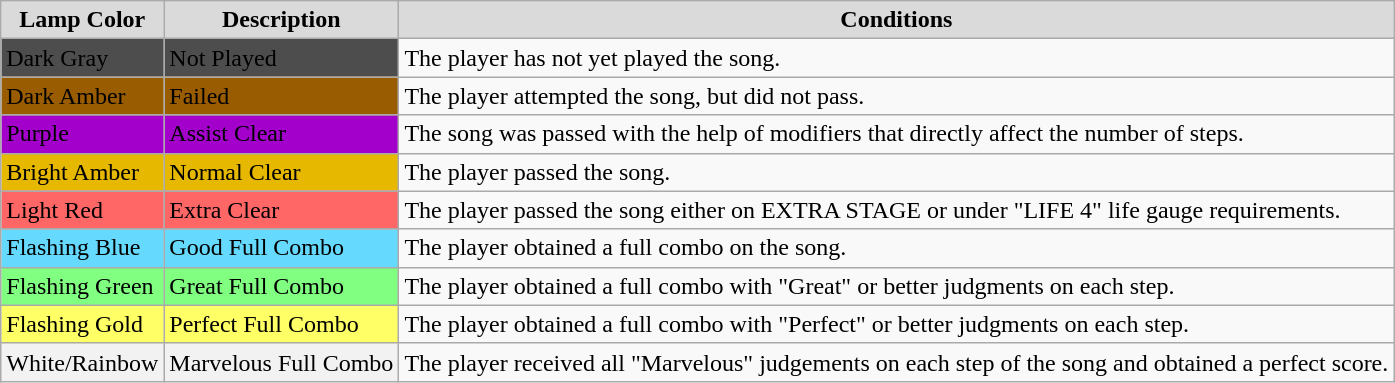<table class="wikitable">
<tr>
<th style="background:#dadada;">Lamp Color</th>
<th style="background:#dadada;">Description</th>
<th style="background:#dadada;">Conditions</th>
</tr>
<tr>
<td style="background:#4d4d4d;"><span>Dark Gray</span></td>
<td style="background:#4d4d4d;"><span>Not Played</span></td>
<td>The player has not yet played the song.</td>
</tr>
<tr>
<td style="background:#995c00;"><span>Dark Amber</span></td>
<td style="background:#995c00;"><span>Failed</span></td>
<td>The player attempted the song, but did not pass.</td>
</tr>
<tr>
<td style="background:#a300cc;"><span>Purple</span></td>
<td style="background:#a300cc;"><span>Assist Clear</span></td>
<td>The song was passed with the help of modifiers that directly affect the number of steps.</td>
</tr>
<tr>
<td style="background:#e6b800;">Bright Amber</td>
<td style="background:#e6b800;">Normal Clear</td>
<td>The player passed the song.</td>
</tr>
<tr>
<td style="background:#ff6666;">Light Red</td>
<td style="background:#ff6666;">Extra Clear</td>
<td>The player passed the song either on EXTRA STAGE or under "LIFE 4" life gauge requirements.</td>
</tr>
<tr>
<td style="background:#66d9ff;">Flashing Blue</td>
<td style="background:#66d9ff;">Good Full Combo</td>
<td>The player obtained a full combo on the song.</td>
</tr>
<tr>
<td style="background:#80ff80;">Flashing Green</td>
<td style="background:#80ff80;">Great Full Combo</td>
<td>The player obtained a full combo with "Great" or better judgments on each step.</td>
</tr>
<tr>
<td style="background:#ffff66;">Flashing Gold</td>
<td style="background:#ffff66;">Perfect Full Combo</td>
<td>The player obtained a full combo with "Perfect" or better judgments on each step.</td>
</tr>
<tr>
<td style="background:#f2f2f2;">White/Rainbow</td>
<td style="background:#f2f2f2;">Marvelous Full Combo</td>
<td>The player received all "Marvelous" judgements on each step of the song and obtained a perfect score.</td>
</tr>
</table>
